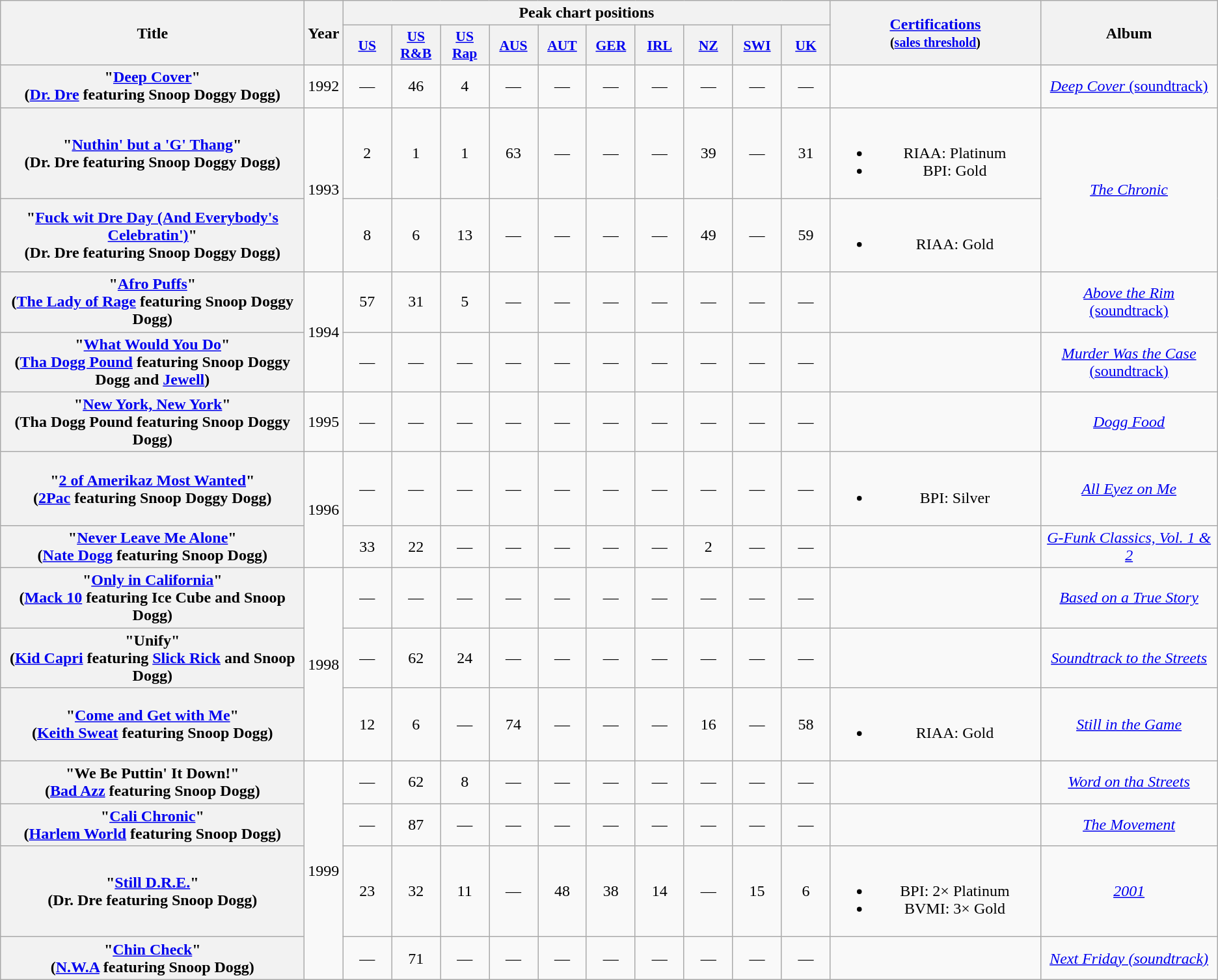<table class="wikitable plainrowheaders" style="text-align:center;">
<tr>
<th scope="col" rowspan="2" style="width:19em;">Title</th>
<th scope="col" rowspan="2">Year</th>
<th scope="col" colspan="10">Peak chart positions</th>
<th scope="col" rowspan="2" style="width:13em;"><a href='#'>Certifications</a><br><small>(<a href='#'>sales threshold</a>)</small></th>
<th scope="col" rowspan="2">Album</th>
</tr>
<tr>
<th scope="col" style="width:3em; font-size:90%"><a href='#'>US</a><br></th>
<th scope="col" style="width:3em; font-size:90%"><a href='#'>US<br>R&B</a><br></th>
<th scope="col" style="width:3em; font-size:90%"><a href='#'>US<br>Rap</a><br></th>
<th scope="col" style="width:3em; font-size:90%"><a href='#'>AUS</a><br></th>
<th scope="col" style="width:3em; font-size:90%"><a href='#'>AUT</a><br></th>
<th scope="col" style="width:3em; font-size:90%"><a href='#'>GER</a><br></th>
<th scope="col" style="width:3em; font-size:90%"><a href='#'>IRL</a><br></th>
<th scope="col" style="width:3em; font-size:90%"><a href='#'>NZ</a><br></th>
<th scope="col" style="width:3em; font-size:90%"><a href='#'>SWI</a><br></th>
<th scope="col" style="width:3em; font-size:90%"><a href='#'>UK</a><br></th>
</tr>
<tr>
<th scope="row">"<a href='#'>Deep Cover</a>"<br><span>(<a href='#'>Dr. Dre</a> featuring Snoop Doggy Dogg)</span></th>
<td>1992</td>
<td>—</td>
<td>46</td>
<td>4</td>
<td>—</td>
<td>—</td>
<td>—</td>
<td>—</td>
<td>—</td>
<td>—</td>
<td>—</td>
<td></td>
<td><a href='#'><em>Deep Cover</em> (soundtrack)</a></td>
</tr>
<tr>
<th scope="row">"<a href='#'>Nuthin' but a 'G' Thang</a>"<br><span>(Dr. Dre featuring Snoop Doggy Dogg)</span></th>
<td rowspan="2">1993</td>
<td>2</td>
<td>1</td>
<td>1</td>
<td>63</td>
<td>—</td>
<td>—</td>
<td>—</td>
<td>39</td>
<td>—</td>
<td>31</td>
<td><br><ul><li>RIAA: Platinum</li><li>BPI: Gold</li></ul></td>
<td rowspan="2"><em><a href='#'>The Chronic</a></em></td>
</tr>
<tr>
<th scope="row">"<a href='#'>Fuck wit Dre Day (And Everybody's Celebratin')</a>"<br><span>(Dr. Dre featuring Snoop Doggy Dogg)</span></th>
<td>8</td>
<td>6</td>
<td>13</td>
<td>—</td>
<td>—</td>
<td>—</td>
<td>—</td>
<td>49</td>
<td>—</td>
<td>59</td>
<td><br><ul><li>RIAA: Gold</li></ul></td>
</tr>
<tr>
<th scope="row">"<a href='#'>Afro Puffs</a>"<br><span>(<a href='#'>The Lady of Rage</a> featuring Snoop Doggy Dogg)</span></th>
<td rowspan="2">1994</td>
<td>57</td>
<td>31</td>
<td>5</td>
<td>—</td>
<td>—</td>
<td>—</td>
<td>—</td>
<td>—</td>
<td>—</td>
<td>—</td>
<td></td>
<td><a href='#'><em>Above the Rim</em> (soundtrack)</a></td>
</tr>
<tr>
<th scope="row">"<a href='#'>What Would You Do</a>"<br><span>(<a href='#'>Tha Dogg Pound</a> featuring Snoop Doggy Dogg and <a href='#'>Jewell</a>)</span></th>
<td>—</td>
<td>—</td>
<td>—</td>
<td>—</td>
<td>—</td>
<td>—</td>
<td>—</td>
<td>—</td>
<td>—</td>
<td>—</td>
<td></td>
<td><a href='#'><em>Murder Was the Case</em> (soundtrack)</a></td>
</tr>
<tr>
<th scope="row">"<a href='#'>New York, New York</a>"<br><span>(Tha Dogg Pound featuring Snoop Doggy Dogg)</span></th>
<td>1995</td>
<td>—</td>
<td>—</td>
<td>—</td>
<td>—</td>
<td>—</td>
<td>—</td>
<td>—</td>
<td>—</td>
<td>—</td>
<td>—</td>
<td></td>
<td><em><a href='#'>Dogg Food</a></em></td>
</tr>
<tr>
<th scope="row">"<a href='#'>2 of Amerikaz Most Wanted</a>"<br><span>(<a href='#'>2Pac</a> featuring Snoop Doggy Dogg)</span></th>
<td rowspan="2">1996</td>
<td>—</td>
<td>—</td>
<td>—</td>
<td>—</td>
<td>—</td>
<td>—</td>
<td>—</td>
<td>—</td>
<td>—</td>
<td>—</td>
<td><br><ul><li>BPI: Silver</li></ul></td>
<td><em><a href='#'>All Eyez on Me</a></em></td>
</tr>
<tr>
<th scope="row">"<a href='#'>Never Leave Me Alone</a>"<br><span>(<a href='#'>Nate Dogg</a> featuring Snoop Dogg)</span></th>
<td>33</td>
<td>22</td>
<td>—</td>
<td>—</td>
<td>—</td>
<td>—</td>
<td>—</td>
<td>2</td>
<td>—</td>
<td>—</td>
<td></td>
<td><em><a href='#'>G-Funk Classics, Vol. 1 & 2</a></em></td>
</tr>
<tr>
<th scope="row">"<a href='#'>Only in California</a>"<br><span>(<a href='#'>Mack 10</a> featuring Ice Cube and Snoop Dogg)</span></th>
<td rowspan="3">1998</td>
<td>—</td>
<td>—</td>
<td>—</td>
<td>—</td>
<td>—</td>
<td>—</td>
<td>—</td>
<td>—</td>
<td>—</td>
<td>—</td>
<td></td>
<td><em><a href='#'>Based on a True Story</a></em></td>
</tr>
<tr>
<th scope="row">"Unify"<br><span>(<a href='#'>Kid Capri</a> featuring <a href='#'>Slick Rick</a> and Snoop Dogg)</span></th>
<td>—</td>
<td>62</td>
<td>24</td>
<td>—</td>
<td>—</td>
<td>—</td>
<td>—</td>
<td>—</td>
<td>—</td>
<td>—</td>
<td></td>
<td><em><a href='#'>Soundtrack to the Streets</a></em></td>
</tr>
<tr>
<th scope="row">"<a href='#'>Come and Get with Me</a>"<br><span>(<a href='#'>Keith Sweat</a> featuring Snoop Dogg)</span></th>
<td>12</td>
<td>6</td>
<td>—</td>
<td>74</td>
<td>—</td>
<td>—</td>
<td>—</td>
<td>16</td>
<td>—</td>
<td>58</td>
<td><br><ul><li>RIAA: Gold</li></ul></td>
<td><em><a href='#'>Still in the Game</a></em></td>
</tr>
<tr>
<th scope="row">"We Be Puttin' It Down!"<br><span>(<a href='#'>Bad Azz</a> featuring Snoop Dogg)</span></th>
<td rowspan="4">1999</td>
<td>—</td>
<td>62</td>
<td>8</td>
<td>—</td>
<td>—</td>
<td>—</td>
<td>—</td>
<td>—</td>
<td>—</td>
<td>—</td>
<td></td>
<td><em><a href='#'>Word on tha Streets</a></em></td>
</tr>
<tr>
<th scope="row">"<a href='#'>Cali Chronic</a>"<br><span>(<a href='#'>Harlem World</a> featuring Snoop Dogg)</span></th>
<td>—</td>
<td>87</td>
<td>—</td>
<td>—</td>
<td>—</td>
<td>—</td>
<td>—</td>
<td>—</td>
<td>—</td>
<td>—</td>
<td></td>
<td><em><a href='#'>The Movement</a></em></td>
</tr>
<tr>
<th scope="row">"<a href='#'>Still D.R.E.</a>"<br><span>(Dr. Dre featuring Snoop Dogg)</span></th>
<td>23<br></td>
<td>32</td>
<td>11</td>
<td>—</td>
<td>48</td>
<td>38</td>
<td>14</td>
<td>—</td>
<td>15</td>
<td>6</td>
<td><br><ul><li>BPI: 2× Platinum</li><li>BVMI: 3× Gold</li></ul></td>
<td><em><a href='#'>2001</a></em></td>
</tr>
<tr>
<th scope="row">"<a href='#'>Chin Check</a>"<br><span>(<a href='#'>N.W.A</a> featuring Snoop Dogg)</span></th>
<td>—</td>
<td>71</td>
<td>—</td>
<td>—</td>
<td>—</td>
<td>—</td>
<td>—</td>
<td>—</td>
<td>—</td>
<td>—</td>
<td></td>
<td><em><a href='#'>Next Friday (soundtrack)</a></em></td>
</tr>
</table>
